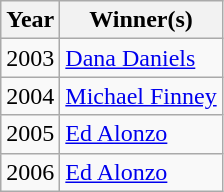<table class="wikitable sortable">
<tr>
<th>Year</th>
<th>Winner(s)</th>
</tr>
<tr>
<td>2003</td>
<td><a href='#'>Dana Daniels</a></td>
</tr>
<tr>
<td>2004</td>
<td><a href='#'>Michael Finney</a></td>
</tr>
<tr>
<td>2005</td>
<td><a href='#'>Ed Alonzo</a></td>
</tr>
<tr>
<td>2006</td>
<td><a href='#'>Ed Alonzo</a></td>
</tr>
</table>
